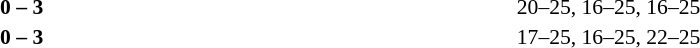<table width=85% cellspacing=1>
<tr>
<th width=20%></th>
<th width=12%></th>
<th width=20%></th>
<th width=33%></th>
</tr>
<tr style=font-size:90%>
<td align=right></td>
<td align=center><strong>0 – 3</strong></td>
<td><strong></strong></td>
<td>20–25, 16–25, 16–25</td>
</tr>
<tr style=font-size:90%>
<td align=right></td>
<td align=center><strong>0 – 3</strong></td>
<td><strong></strong></td>
<td>17–25, 16–25, 22–25</td>
</tr>
</table>
